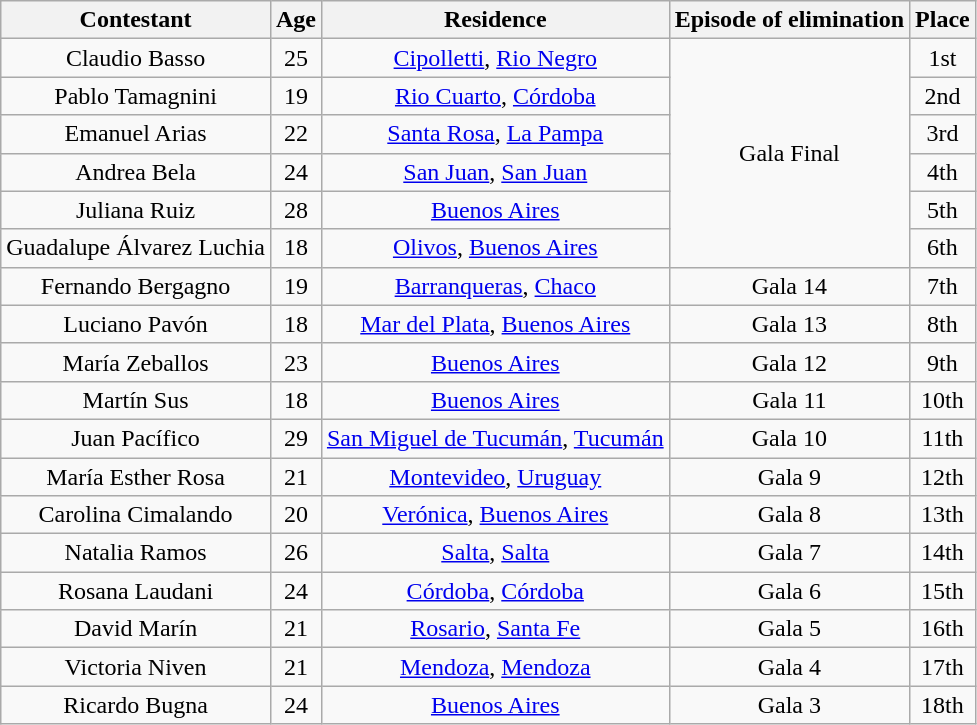<table class="wikitable sortable" style="text-align: center;">
<tr>
<th>Contestant</th>
<th>Age</th>
<th>Residence</th>
<th>Episode of elimination</th>
<th>Place</th>
</tr>
<tr>
<td>Claudio Basso</td>
<td>25</td>
<td><a href='#'>Cipolletti</a>, <a href='#'>Rio Negro</a></td>
<td rowspan=6>Gala Final</td>
<td>1st</td>
</tr>
<tr>
<td>Pablo Tamagnini</td>
<td>19</td>
<td><a href='#'>Rio Cuarto</a>, <a href='#'>Córdoba</a></td>
<td>2nd</td>
</tr>
<tr>
<td>Emanuel Arias</td>
<td>22</td>
<td><a href='#'>Santa Rosa</a>, <a href='#'>La Pampa</a></td>
<td>3rd</td>
</tr>
<tr>
<td>Andrea Bela</td>
<td>24</td>
<td><a href='#'>San Juan</a>, <a href='#'>San Juan</a></td>
<td>4th</td>
</tr>
<tr>
<td>Juliana Ruiz</td>
<td>28</td>
<td><a href='#'>Buenos Aires</a></td>
<td>5th</td>
</tr>
<tr>
<td>Guadalupe Álvarez Luchia</td>
<td>18</td>
<td><a href='#'>Olivos</a>, <a href='#'>Buenos Aires</a></td>
<td>6th</td>
</tr>
<tr>
<td>Fernando Bergagno</td>
<td>19</td>
<td><a href='#'>Barranqueras</a>, <a href='#'>Chaco</a></td>
<td>Gala 14</td>
<td>7th</td>
</tr>
<tr>
<td>Luciano Pavón</td>
<td>18</td>
<td><a href='#'>Mar del Plata</a>, <a href='#'>Buenos Aires</a></td>
<td>Gala 13</td>
<td>8th</td>
</tr>
<tr>
<td>María Zeballos</td>
<td>23</td>
<td><a href='#'>Buenos Aires</a></td>
<td>Gala 12</td>
<td>9th</td>
</tr>
<tr>
<td>Martín Sus</td>
<td>18</td>
<td><a href='#'>Buenos Aires</a></td>
<td>Gala 11</td>
<td>10th</td>
</tr>
<tr>
<td>Juan Pacífico</td>
<td>29</td>
<td><a href='#'>San Miguel de Tucumán</a>, <a href='#'>Tucumán</a></td>
<td>Gala 10</td>
<td>11th</td>
</tr>
<tr>
<td>María Esther Rosa</td>
<td>21</td>
<td><a href='#'>Montevideo</a>, <a href='#'>Uruguay</a></td>
<td>Gala 9</td>
<td>12th</td>
</tr>
<tr>
<td>Carolina Cimalando</td>
<td>20</td>
<td><a href='#'>Verónica</a>, <a href='#'>Buenos Aires</a></td>
<td>Gala 8</td>
<td>13th</td>
</tr>
<tr>
<td>Natalia Ramos</td>
<td>26</td>
<td><a href='#'>Salta</a>, <a href='#'>Salta</a></td>
<td>Gala 7</td>
<td>14th</td>
</tr>
<tr>
<td>Rosana Laudani</td>
<td>24</td>
<td><a href='#'>Córdoba</a>, <a href='#'>Córdoba</a></td>
<td>Gala 6</td>
<td>15th</td>
</tr>
<tr>
<td>David Marín</td>
<td>21</td>
<td><a href='#'>Rosario</a>, <a href='#'>Santa Fe</a></td>
<td>Gala 5</td>
<td>16th</td>
</tr>
<tr>
<td>Victoria Niven</td>
<td>21</td>
<td><a href='#'>Mendoza</a>, <a href='#'>Mendoza</a></td>
<td>Gala 4</td>
<td>17th</td>
</tr>
<tr>
<td>Ricardo Bugna</td>
<td>24</td>
<td><a href='#'>Buenos Aires</a></td>
<td>Gala 3</td>
<td>18th</td>
</tr>
</table>
